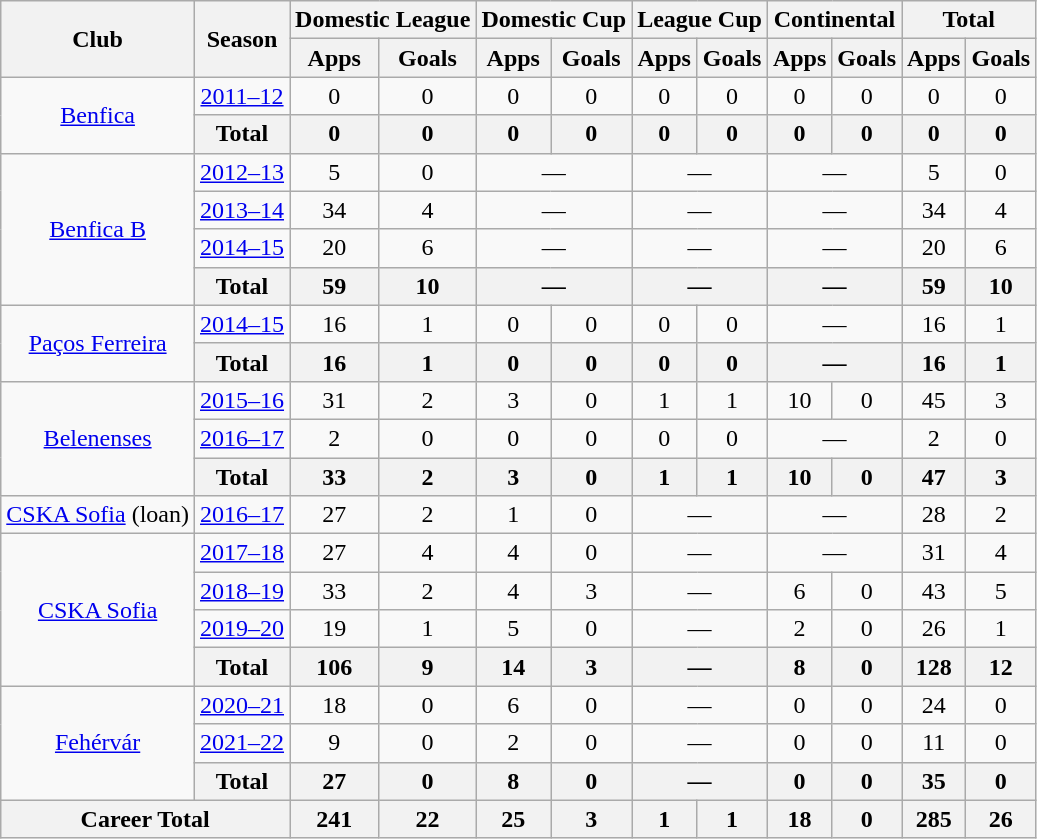<table class="wikitable" style="text-align: center;">
<tr>
<th rowspan="2">Club</th>
<th rowspan="2">Season</th>
<th colspan="2">Domestic League</th>
<th colspan="2">Domestic Cup</th>
<th colspan="2">League Cup</th>
<th colspan="2">Continental</th>
<th colspan="2">Total</th>
</tr>
<tr>
<th>Apps</th>
<th>Goals</th>
<th>Apps</th>
<th>Goals</th>
<th>Apps</th>
<th>Goals</th>
<th>Apps</th>
<th>Goals</th>
<th>Apps</th>
<th>Goals</th>
</tr>
<tr>
<td rowspan="2" valign="center"><a href='#'>Benfica</a></td>
<td><a href='#'>2011–12</a></td>
<td>0</td>
<td>0</td>
<td>0</td>
<td>0</td>
<td>0</td>
<td>0</td>
<td>0</td>
<td>0</td>
<td>0</td>
<td>0</td>
</tr>
<tr>
<th>Total</th>
<th>0</th>
<th>0</th>
<th>0</th>
<th>0</th>
<th>0</th>
<th>0</th>
<th>0</th>
<th>0</th>
<th>0</th>
<th>0</th>
</tr>
<tr>
<td rowspan="4" valign="center"><a href='#'>Benfica B</a></td>
<td><a href='#'>2012–13</a></td>
<td>5</td>
<td>0</td>
<td colspan="2">—</td>
<td colspan="2">—</td>
<td colspan="2">—</td>
<td>5</td>
<td>0</td>
</tr>
<tr>
<td><a href='#'>2013–14</a></td>
<td>34</td>
<td>4</td>
<td colspan="2">—</td>
<td colspan="2">—</td>
<td colspan="2">—</td>
<td>34</td>
<td>4</td>
</tr>
<tr>
<td><a href='#'>2014–15</a></td>
<td>20</td>
<td>6</td>
<td colspan="2">—</td>
<td colspan="2">—</td>
<td colspan="2">—</td>
<td>20</td>
<td>6</td>
</tr>
<tr>
<th>Total</th>
<th>59</th>
<th>10</th>
<th colspan="2">—</th>
<th colspan="2">—</th>
<th colspan="2">—</th>
<th>59</th>
<th>10</th>
</tr>
<tr>
<td rowspan="2" valign="center"><a href='#'>Paços Ferreira</a></td>
<td><a href='#'>2014–15</a></td>
<td>16</td>
<td>1</td>
<td>0</td>
<td>0</td>
<td>0</td>
<td>0</td>
<td colspan="2">—</td>
<td>16</td>
<td>1</td>
</tr>
<tr>
<th>Total</th>
<th>16</th>
<th>1</th>
<th>0</th>
<th>0</th>
<th>0</th>
<th>0</th>
<th colspan="2">—</th>
<th>16</th>
<th>1</th>
</tr>
<tr>
<td rowspan="3" valign="center"><a href='#'>Belenenses</a></td>
<td><a href='#'>2015–16</a></td>
<td>31</td>
<td>2</td>
<td>3</td>
<td>0</td>
<td>1</td>
<td>1</td>
<td>10</td>
<td>0</td>
<td>45</td>
<td>3</td>
</tr>
<tr>
<td><a href='#'>2016–17</a></td>
<td>2</td>
<td>0</td>
<td>0</td>
<td>0</td>
<td>0</td>
<td>0</td>
<td colspan="2">—</td>
<td>2</td>
<td>0</td>
</tr>
<tr>
<th>Total</th>
<th>33</th>
<th>2</th>
<th>3</th>
<th>0</th>
<th>1</th>
<th>1</th>
<th>10</th>
<th>0</th>
<th>47</th>
<th>3</th>
</tr>
<tr>
<td valign="center"><a href='#'>CSKA Sofia</a> (loan)</td>
<td><a href='#'>2016–17</a></td>
<td>27</td>
<td>2</td>
<td>1</td>
<td>0</td>
<td colspan="2">—</td>
<td colspan="2">—</td>
<td>28</td>
<td>2</td>
</tr>
<tr>
<td rowspan="4" valign="center"><a href='#'>CSKA Sofia</a></td>
<td><a href='#'>2017–18</a></td>
<td>27</td>
<td>4</td>
<td>4</td>
<td>0</td>
<td colspan="2">—</td>
<td colspan="2">—</td>
<td>31</td>
<td>4</td>
</tr>
<tr>
<td><a href='#'>2018–19</a></td>
<td>33</td>
<td>2</td>
<td>4</td>
<td>3</td>
<td colspan="2">—</td>
<td>6</td>
<td>0</td>
<td>43</td>
<td>5</td>
</tr>
<tr>
<td><a href='#'>2019–20</a></td>
<td>19</td>
<td>1</td>
<td>5</td>
<td>0</td>
<td colspan="2">—</td>
<td>2</td>
<td>0</td>
<td>26</td>
<td>1</td>
</tr>
<tr>
<th>Total</th>
<th>106</th>
<th>9</th>
<th>14</th>
<th>3</th>
<th colspan="2">—</th>
<th>8</th>
<th>0</th>
<th>128</th>
<th>12</th>
</tr>
<tr>
<td rowspan="3"><a href='#'>Fehérvár</a></td>
<td><a href='#'>2020–21</a></td>
<td>18</td>
<td>0</td>
<td>6</td>
<td>0</td>
<td colspan="2">—</td>
<td>0</td>
<td>0</td>
<td>24</td>
<td>0</td>
</tr>
<tr>
<td><a href='#'>2021–22</a></td>
<td>9</td>
<td>0</td>
<td>2</td>
<td>0</td>
<td colspan="2">—</td>
<td>0</td>
<td>0</td>
<td>11</td>
<td>0</td>
</tr>
<tr>
<th>Total</th>
<th>27</th>
<th>0</th>
<th>8</th>
<th>0</th>
<th colspan="2">—</th>
<th>0</th>
<th>0</th>
<th>35</th>
<th>0</th>
</tr>
<tr>
<th colspan="2">Career Total</th>
<th>241</th>
<th>22</th>
<th>25</th>
<th>3</th>
<th>1</th>
<th>1</th>
<th>18</th>
<th>0</th>
<th>285</th>
<th>26</th>
</tr>
</table>
